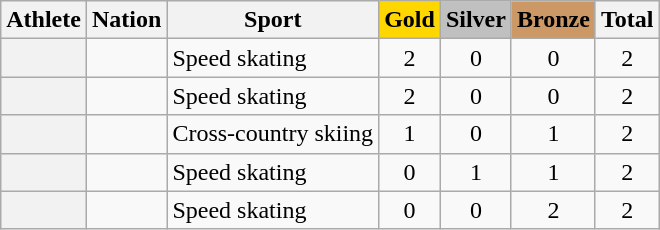<table class="wikitable sortable plainrowheaders" style="text-align:center">
<tr>
<th scope="col">Athlete</th>
<th scope="col">Nation</th>
<th scope="col">Sport</th>
<th scope="col" style="background-color: gold"><strong>Gold</strong></th>
<th scope="col" style="background-color: silver"><strong>Silver</strong></th>
<th scope="col" style="background-color: #cc9966"><strong>Bronze</strong></th>
<th scope="col">Total</th>
</tr>
<tr>
<th scope="row"></th>
<td align=left></td>
<td align=left>Speed skating</td>
<td>2</td>
<td>0</td>
<td>0</td>
<td>2</td>
</tr>
<tr>
<th scope="row"></th>
<td align=left></td>
<td align=left>Speed skating</td>
<td>2</td>
<td>0</td>
<td>0</td>
<td>2</td>
</tr>
<tr>
<th scope="row"></th>
<td align=left></td>
<td align=left>Cross-country skiing</td>
<td>1</td>
<td>0</td>
<td>1</td>
<td>2</td>
</tr>
<tr>
<th scope="row"></th>
<td align=left></td>
<td align=left>Speed skating</td>
<td>0</td>
<td>1</td>
<td>1</td>
<td>2</td>
</tr>
<tr>
<th scope="row"></th>
<td align=left></td>
<td align=left>Speed skating</td>
<td>0</td>
<td>0</td>
<td>2</td>
<td>2</td>
</tr>
</table>
